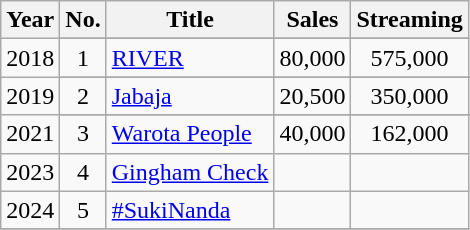<table class="wikitable" style="text-align:center">
<tr style="vertical-align:top;">
<th>Year</th>
<th>No.</th>
<th>Title</th>
<th>Sales</th>
<th>Streaming</th>
</tr>
<tr>
<td rowspan=2>2018</td>
</tr>
<tr>
<td>1</td>
<td style="text-align:left;"><a href='#'>RIVER</a></td>
<td>80,000</td>
<td>575,000</td>
</tr>
<tr>
<td rowspan=2>2019</td>
</tr>
<tr>
<td>2</td>
<td style="text-align:left;"><a href='#'>Jabaja</a></td>
<td>20,500</td>
<td>350,000</td>
</tr>
<tr>
<td rowspan=2>2021</td>
</tr>
<tr>
<td>3</td>
<td style="text-align:left;"><a href='#'>Warota People</a></td>
<td>40,000</td>
<td>162,000</td>
</tr>
<tr>
<td>2023</td>
<td>4</td>
<td style="text-align:left;"><a href='#'>Gingham Check</a></td>
<td></td>
<td></td>
</tr>
<tr>
<td>2024</td>
<td>5</td>
<td style="text-align:left;"><a href='#'>#SukiNanda</a></td>
<td></td>
<td></td>
</tr>
<tr>
</tr>
</table>
